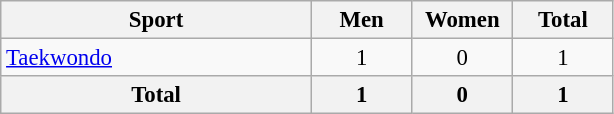<table class="wikitable" style="text-align:center; font-size: 95%">
<tr>
<th width=200>Sport</th>
<th width=60>Men</th>
<th width=60>Women</th>
<th width=60>Total</th>
</tr>
<tr>
<td align=left><a href='#'>Taekwondo</a></td>
<td>1</td>
<td>0</td>
<td>1</td>
</tr>
<tr>
<th>Total</th>
<th>1</th>
<th>0</th>
<th>1</th>
</tr>
</table>
